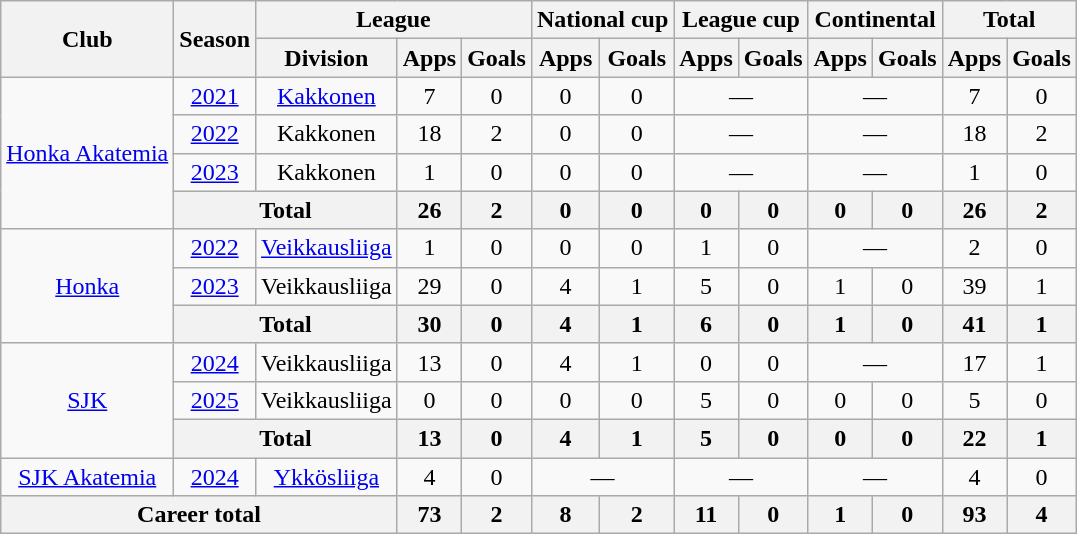<table class="wikitable" style="text-align:center">
<tr>
<th rowspan="2">Club</th>
<th rowspan="2">Season</th>
<th colspan="3">League</th>
<th colspan="2">National cup</th>
<th colspan="2">League cup</th>
<th colspan="2">Continental</th>
<th colspan="2">Total</th>
</tr>
<tr>
<th>Division</th>
<th>Apps</th>
<th>Goals</th>
<th>Apps</th>
<th>Goals</th>
<th>Apps</th>
<th>Goals</th>
<th>Apps</th>
<th>Goals</th>
<th>Apps</th>
<th>Goals</th>
</tr>
<tr>
<td rowspan="4"><a href='#'>Honka Akatemia</a></td>
<td><a href='#'>2021</a></td>
<td><a href='#'>Kakkonen</a></td>
<td>7</td>
<td>0</td>
<td>0</td>
<td>0</td>
<td colspan="2">—</td>
<td colspan="2">—</td>
<td>7</td>
<td>0</td>
</tr>
<tr>
<td><a href='#'>2022</a></td>
<td>Kakkonen</td>
<td>18</td>
<td>2</td>
<td>0</td>
<td>0</td>
<td colspan="2">—</td>
<td colspan="2">—</td>
<td>18</td>
<td>2</td>
</tr>
<tr>
<td><a href='#'>2023</a></td>
<td>Kakkonen</td>
<td>1</td>
<td>0</td>
<td>0</td>
<td>0</td>
<td colspan="2">—</td>
<td colspan="2">—</td>
<td>1</td>
<td>0</td>
</tr>
<tr>
<th colspan="2">Total</th>
<th>26</th>
<th>2</th>
<th>0</th>
<th>0</th>
<th>0</th>
<th>0</th>
<th>0</th>
<th>0</th>
<th>26</th>
<th>2</th>
</tr>
<tr>
<td rowspan="3"><a href='#'>Honka</a></td>
<td><a href='#'>2022</a></td>
<td><a href='#'>Veikkausliiga</a></td>
<td>1</td>
<td>0</td>
<td>0</td>
<td>0</td>
<td>1</td>
<td>0</td>
<td colspan="2">—</td>
<td>2</td>
<td>0</td>
</tr>
<tr>
<td><a href='#'>2023</a></td>
<td>Veikkausliiga</td>
<td>29</td>
<td>0</td>
<td>4</td>
<td>1</td>
<td>5</td>
<td>0</td>
<td>1</td>
<td>0</td>
<td>39</td>
<td>1</td>
</tr>
<tr>
<th colspan="2">Total</th>
<th>30</th>
<th>0</th>
<th>4</th>
<th>1</th>
<th>6</th>
<th>0</th>
<th>1</th>
<th>0</th>
<th>41</th>
<th>1</th>
</tr>
<tr>
<td rowspan=3><a href='#'>SJK</a></td>
<td><a href='#'>2024</a></td>
<td>Veikkausliiga</td>
<td>13</td>
<td>0</td>
<td>4</td>
<td>1</td>
<td>0</td>
<td>0</td>
<td colspan="2">—</td>
<td>17</td>
<td>1</td>
</tr>
<tr>
<td><a href='#'>2025</a></td>
<td>Veikkausliiga</td>
<td>0</td>
<td>0</td>
<td>0</td>
<td>0</td>
<td>5</td>
<td>0</td>
<td>0</td>
<td>0</td>
<td>5</td>
<td>0</td>
</tr>
<tr>
<th colspan=2>Total</th>
<th>13</th>
<th>0</th>
<th>4</th>
<th>1</th>
<th>5</th>
<th>0</th>
<th>0</th>
<th>0</th>
<th>22</th>
<th>1</th>
</tr>
<tr>
<td><a href='#'>SJK Akatemia</a></td>
<td><a href='#'>2024</a></td>
<td><a href='#'>Ykkösliiga</a></td>
<td>4</td>
<td>0</td>
<td colspan="2">—</td>
<td colspan="2">—</td>
<td colspan="2">—</td>
<td>4</td>
<td>0</td>
</tr>
<tr>
<th colspan="3">Career total</th>
<th>73</th>
<th>2</th>
<th>8</th>
<th>2</th>
<th>11</th>
<th>0</th>
<th>1</th>
<th>0</th>
<th>93</th>
<th>4</th>
</tr>
</table>
